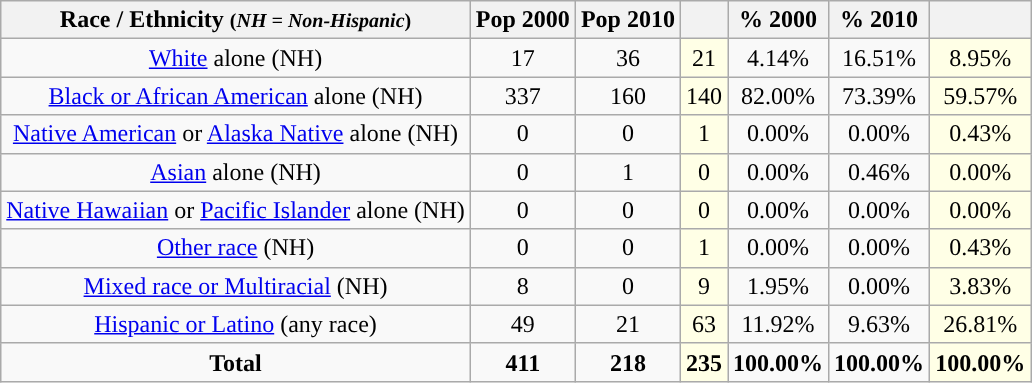<table class="wikitable" style="text-align:center;">
<tr>
<th>Race / Ethnicity <small>(<em>NH = Non-Hispanic</em>)</small></th>
<th>Pop 2000</th>
<th>Pop 2010</th>
<th></th>
<th>% 2000</th>
<th>% 2010</th>
<th></th>
</tr>
<tr>
<td><a href='#'>White</a> alone (NH)</td>
<td>17</td>
<td>36</td>
<td style='background: #ffffe6;'>21</td>
<td>4.14%</td>
<td>16.51%</td>
<td style='background: #ffffe6;'>8.95%</td>
</tr>
<tr>
<td><a href='#'>Black or African American</a> alone (NH)</td>
<td>337</td>
<td>160</td>
<td style='background: #ffffe6;'>140</td>
<td>82.00%</td>
<td>73.39%</td>
<td style='background: #ffffe6;'>59.57%</td>
</tr>
<tr>
<td><a href='#'>Native American</a> or <a href='#'>Alaska Native</a> alone (NH)</td>
<td>0</td>
<td>0</td>
<td style='background: #ffffe6;'>1</td>
<td>0.00%</td>
<td>0.00%</td>
<td style='background: #ffffe6;'>0.43%</td>
</tr>
<tr>
<td><a href='#'>Asian</a> alone (NH)</td>
<td>0</td>
<td>1</td>
<td style='background: #ffffe6;'>0</td>
<td>0.00%</td>
<td>0.46%</td>
<td style='background: #ffffe6;'>0.00%</td>
</tr>
<tr>
<td><a href='#'>Native Hawaiian</a> or <a href='#'>Pacific Islander</a> alone (NH)</td>
<td>0</td>
<td>0</td>
<td style='background: #ffffe6;'>0</td>
<td>0.00%</td>
<td>0.00%</td>
<td style='background: #ffffe6;'>0.00%</td>
</tr>
<tr>
<td><a href='#'>Other race</a> (NH)</td>
<td>0</td>
<td>0</td>
<td style='background: #ffffe6;'>1</td>
<td>0.00%</td>
<td>0.00%</td>
<td style='background: #ffffe6;'>0.43%</td>
</tr>
<tr>
<td><a href='#'>Mixed race or Multiracial</a> (NH)</td>
<td>8</td>
<td>0</td>
<td style='background: #ffffe6;'>9</td>
<td>1.95%</td>
<td>0.00%</td>
<td style='background: #ffffe6;'>3.83%</td>
</tr>
<tr>
<td><a href='#'>Hispanic or Latino</a> (any race)</td>
<td>49</td>
<td>21</td>
<td style='background: #ffffe6;'>63</td>
<td>11.92%</td>
<td>9.63%</td>
<td style='background: #ffffe6;'>26.81%</td>
</tr>
<tr>
<td><strong>Total</strong></td>
<td><strong>411</strong></td>
<td><strong>218</strong></td>
<td style='background: #ffffe6;'><strong>235</strong></td>
<td><strong>100.00%</strong></td>
<td><strong>100.00%</strong></td>
<td style='background: #ffffe6;'><strong>100.00%</strong></td>
</tr>
</table>
